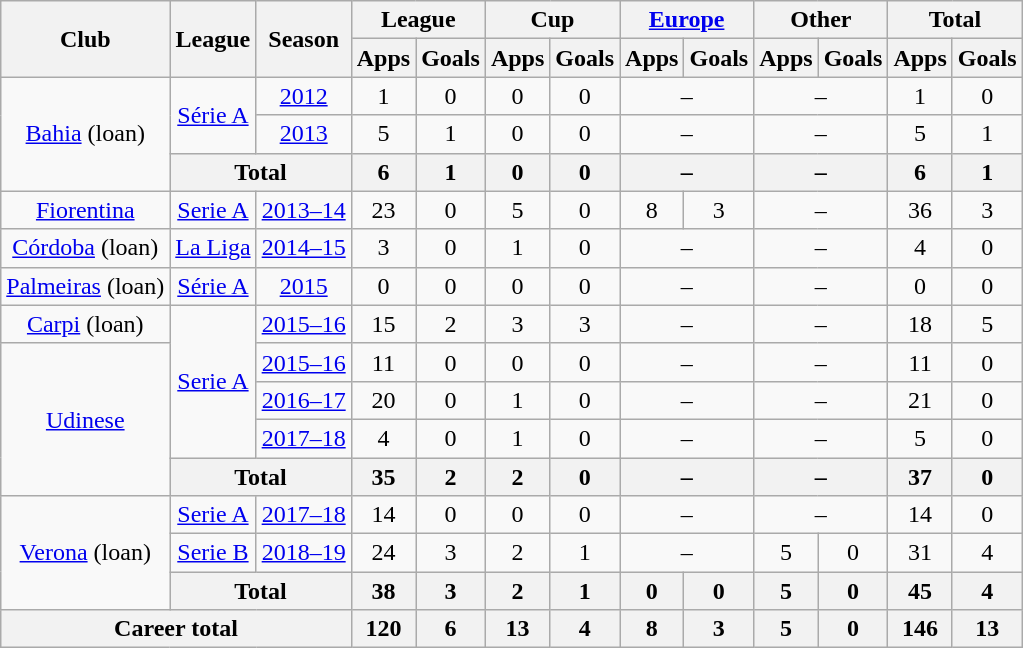<table class="wikitable" style="text-align: center;">
<tr>
<th rowspan="2">Club</th>
<th rowspan="2">League</th>
<th rowspan="2">Season</th>
<th colspan="2">League</th>
<th colspan="2">Cup</th>
<th colspan="2"><a href='#'>Europe</a></th>
<th colspan="2">Other</th>
<th colspan="2">Total</th>
</tr>
<tr>
<th>Apps</th>
<th>Goals</th>
<th>Apps</th>
<th>Goals</th>
<th>Apps</th>
<th>Goals</th>
<th>Apps</th>
<th>Goals</th>
<th>Apps</th>
<th>Goals</th>
</tr>
<tr>
<td rowspan="3"><a href='#'>Bahia</a> (loan)</td>
<td rowspan="2"><a href='#'>Série A</a></td>
<td><a href='#'>2012</a></td>
<td>1</td>
<td>0</td>
<td>0</td>
<td>0</td>
<td colspan="2">–</td>
<td colspan="2">–</td>
<td>1</td>
<td>0</td>
</tr>
<tr>
<td><a href='#'>2013</a></td>
<td>5</td>
<td>1</td>
<td>0</td>
<td>0</td>
<td colspan="2">–</td>
<td colspan="2">–</td>
<td>5</td>
<td>1</td>
</tr>
<tr>
<th colspan="2">Total</th>
<th>6</th>
<th>1</th>
<th>0</th>
<th>0</th>
<th colspan="2">–</th>
<th colspan="2">–</th>
<th>6</th>
<th>1</th>
</tr>
<tr>
<td><a href='#'>Fiorentina</a></td>
<td><a href='#'>Serie A</a></td>
<td><a href='#'>2013–14</a></td>
<td>23</td>
<td>0</td>
<td>5</td>
<td>0</td>
<td>8</td>
<td>3</td>
<td colspan="2">–</td>
<td>36</td>
<td>3</td>
</tr>
<tr>
<td><a href='#'>Córdoba</a> (loan)</td>
<td><a href='#'>La Liga</a></td>
<td><a href='#'>2014–15</a></td>
<td>3</td>
<td>0</td>
<td>1</td>
<td>0</td>
<td colspan="2">–</td>
<td colspan="2">–</td>
<td>4</td>
<td>0</td>
</tr>
<tr>
<td><a href='#'>Palmeiras</a> (loan)</td>
<td><a href='#'>Série A</a></td>
<td><a href='#'>2015</a></td>
<td>0</td>
<td>0</td>
<td>0</td>
<td>0</td>
<td colspan="2">–</td>
<td colspan="2">–</td>
<td>0</td>
<td>0</td>
</tr>
<tr>
<td><a href='#'>Carpi</a> (loan)</td>
<td rowspan="4"><a href='#'>Serie A</a></td>
<td><a href='#'>2015–16</a></td>
<td>15</td>
<td>2</td>
<td>3</td>
<td>3</td>
<td colspan="2">–</td>
<td colspan="2">–</td>
<td>18</td>
<td>5</td>
</tr>
<tr>
<td rowspan="4"><a href='#'>Udinese</a></td>
<td><a href='#'>2015–16</a></td>
<td>11</td>
<td>0</td>
<td>0</td>
<td>0</td>
<td colspan="2">–</td>
<td colspan="2">–</td>
<td>11</td>
<td>0</td>
</tr>
<tr>
<td><a href='#'>2016–17</a></td>
<td>20</td>
<td>0</td>
<td>1</td>
<td>0</td>
<td colspan="2">–</td>
<td colspan="2">–</td>
<td>21</td>
<td>0</td>
</tr>
<tr>
<td><a href='#'>2017–18</a></td>
<td>4</td>
<td>0</td>
<td>1</td>
<td>0</td>
<td colspan="2">–</td>
<td colspan="2">–</td>
<td>5</td>
<td>0</td>
</tr>
<tr>
<th colspan="2">Total</th>
<th>35</th>
<th>2</th>
<th>2</th>
<th>0</th>
<th colspan="2">–</th>
<th colspan="2">–</th>
<th>37</th>
<th>0</th>
</tr>
<tr>
<td rowspan="3"><a href='#'>Verona</a> (loan)</td>
<td><a href='#'>Serie A</a></td>
<td><a href='#'>2017–18</a></td>
<td>14</td>
<td>0</td>
<td>0</td>
<td>0</td>
<td colspan="2">–</td>
<td colspan="2">–</td>
<td>14</td>
<td>0</td>
</tr>
<tr>
<td><a href='#'>Serie B</a></td>
<td><a href='#'>2018–19</a></td>
<td>24</td>
<td>3</td>
<td>2</td>
<td>1</td>
<td colspan="2">–</td>
<td>5</td>
<td>0</td>
<td>31</td>
<td>4</td>
</tr>
<tr>
<th colspan="2">Total</th>
<th>38</th>
<th>3</th>
<th>2</th>
<th>1</th>
<th>0</th>
<th>0</th>
<th>5</th>
<th>0</th>
<th>45</th>
<th>4</th>
</tr>
<tr>
<th colspan="3">Career total</th>
<th>120</th>
<th>6</th>
<th>13</th>
<th>4</th>
<th>8</th>
<th>3</th>
<th>5</th>
<th>0</th>
<th>146</th>
<th>13</th>
</tr>
</table>
